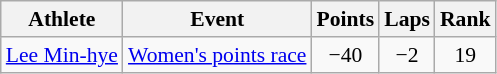<table class=wikitable style="font-size:90%">
<tr>
<th>Athlete</th>
<th>Event</th>
<th>Points</th>
<th>Laps</th>
<th>Rank</th>
</tr>
<tr align=center>
<td align=left><a href='#'>Lee Min-hye</a></td>
<td align=left><a href='#'>Women's points race</a></td>
<td>−40</td>
<td>−2</td>
<td>19</td>
</tr>
</table>
